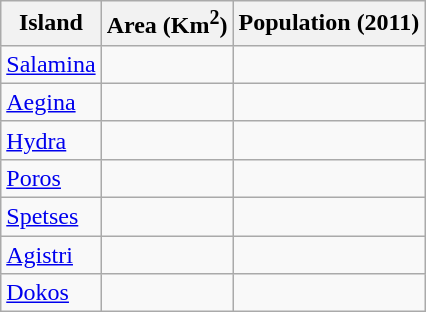<table class="wikitable">
<tr>
<th>Island</th>
<th>Area (Km<sup>2</sup>)</th>
<th>Population (2011)</th>
</tr>
<tr>
<td><a href='#'>Salamina</a></td>
<td></td>
<td></td>
</tr>
<tr>
<td><a href='#'>Aegina</a></td>
<td></td>
<td></td>
</tr>
<tr>
<td><a href='#'>Hydra</a></td>
<td></td>
<td></td>
</tr>
<tr>
<td><a href='#'>Poros</a></td>
<td></td>
<td></td>
</tr>
<tr>
<td><a href='#'>Spetses</a></td>
<td></td>
<td></td>
</tr>
<tr>
<td><a href='#'>Agistri</a></td>
<td></td>
<td></td>
</tr>
<tr>
<td><a href='#'>Dokos</a></td>
<td></td>
<td></td>
</tr>
</table>
